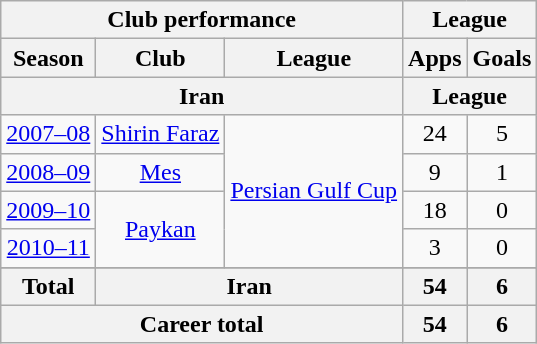<table class="wikitable" style="text-align:center">
<tr>
<th colspan=3>Club performance</th>
<th colspan=2>League</th>
</tr>
<tr>
<th>Season</th>
<th>Club</th>
<th>League</th>
<th>Apps</th>
<th>Goals</th>
</tr>
<tr>
<th colspan=3>Iran</th>
<th colspan=2>League</th>
</tr>
<tr>
<td><a href='#'>2007–08</a></td>
<td rowspan="1"><a href='#'>Shirin Faraz</a></td>
<td rowspan="4"><a href='#'>Persian Gulf Cup</a></td>
<td>24</td>
<td>5</td>
</tr>
<tr>
<td><a href='#'>2008–09</a></td>
<td rowspan="1"><a href='#'>Mes</a></td>
<td>9</td>
<td>1</td>
</tr>
<tr>
<td><a href='#'>2009–10</a></td>
<td rowspan="2"><a href='#'>Paykan</a></td>
<td>18</td>
<td>0</td>
</tr>
<tr>
<td><a href='#'>2010–11</a></td>
<td>3</td>
<td>0</td>
</tr>
<tr>
</tr>
<tr>
<th rowspan=1>Total</th>
<th colspan=2>Iran</th>
<th>54</th>
<th>6</th>
</tr>
<tr>
<th colspan=3>Career total</th>
<th>54</th>
<th>6</th>
</tr>
</table>
